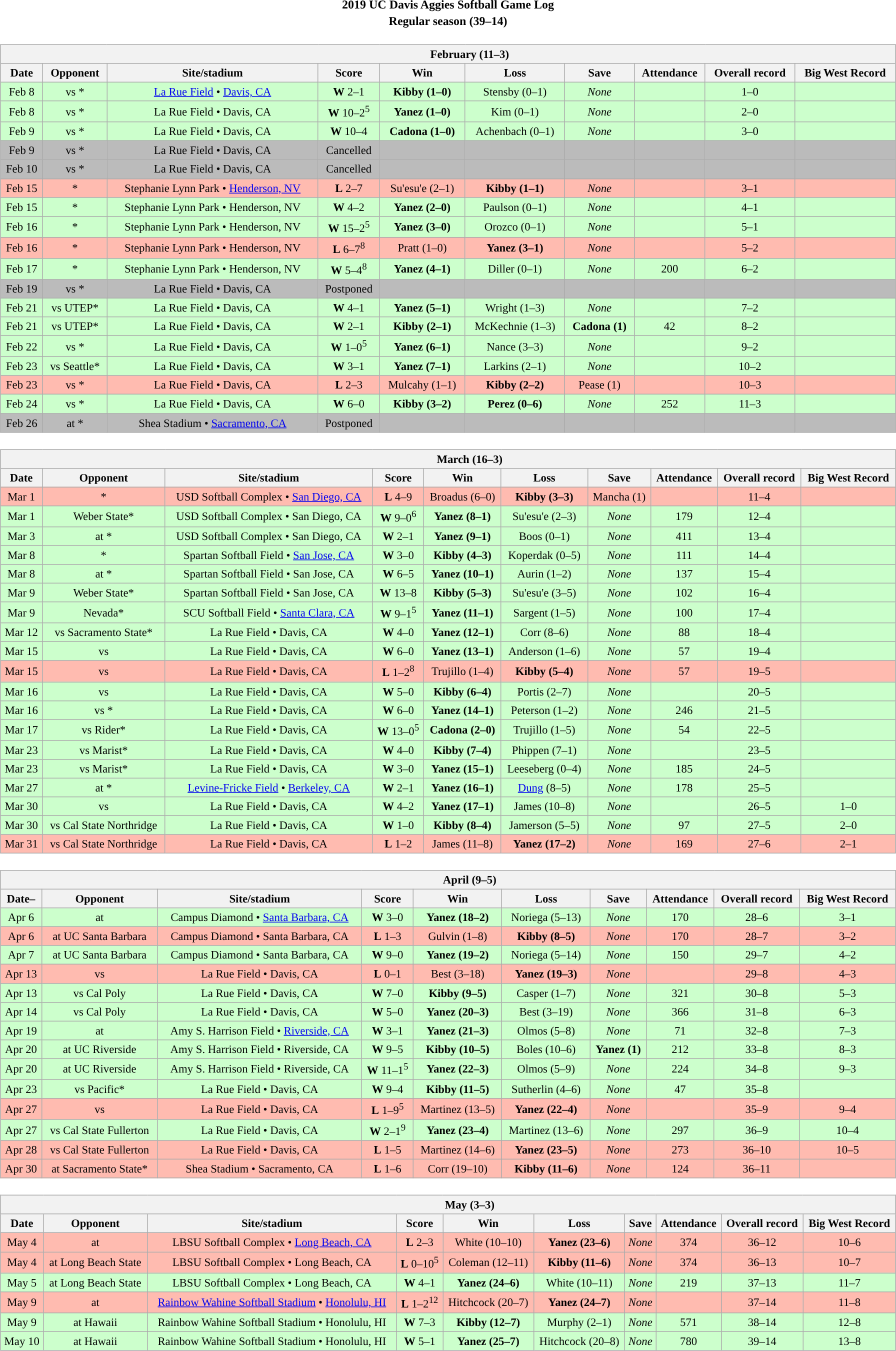<table class="toccolours" width=95% style="margin:1.5em auto; text-align:center;">
<tr>
<th colspan=2>2019 UC Davis Aggies Softball Game Log</th>
</tr>
<tr>
<th colspan=2>Regular season (39–14)</th>
</tr>
<tr valign="top">
<td><br><table class="wikitable collapsible collapsed" style="margin:auto; font-size:95%; width:100%">
<tr>
<th colspan=10 style="padding-left:4em;">February (11–3)</th>
</tr>
<tr>
<th>Date</th>
<th>Opponent</th>
<th>Site/stadium</th>
<th>Score</th>
<th>Win</th>
<th>Loss</th>
<th>Save</th>
<th>Attendance</th>
<th>Overall record</th>
<th>Big West Record</th>
</tr>
<tr bgcolor=ccffcc>
<td>Feb 8</td>
<td>vs *</td>
<td><a href='#'>La Rue Field</a> • <a href='#'>Davis, CA</a></td>
<td><strong>W</strong> 2–1</td>
<td><strong>Kibby (1–0)</strong></td>
<td>Stensby (0–1)</td>
<td><em>None</em></td>
<td></td>
<td>1–0</td>
<td></td>
</tr>
<tr bgcolor=ccffcc>
<td>Feb 8</td>
<td>vs *</td>
<td>La Rue Field • Davis, CA</td>
<td><strong>W</strong> 10–2<sup>5</sup></td>
<td><strong>Yanez (1–0)</strong></td>
<td>Kim (0–1)</td>
<td><em>None</em></td>
<td></td>
<td>2–0</td>
<td></td>
</tr>
<tr bgcolor=ccffcc>
<td>Feb 9</td>
<td>vs *</td>
<td>La Rue Field • Davis, CA</td>
<td><strong>W</strong> 10–4</td>
<td><strong>Cadona (1–0)</strong></td>
<td>Achenbach (0–1)</td>
<td><em>None</em></td>
<td></td>
<td>3–0</td>
<td></td>
</tr>
<tr bgcolor=bbbbbb>
<td>Feb 9</td>
<td>vs *</td>
<td>La Rue Field • Davis, CA</td>
<td>Cancelled</td>
<td></td>
<td></td>
<td></td>
<td></td>
<td></td>
<td></td>
</tr>
<tr bgcolor=bbbbbb>
<td>Feb 10</td>
<td>vs *</td>
<td>La Rue Field • Davis, CA</td>
<td>Cancelled</td>
<td></td>
<td></td>
<td></td>
<td></td>
<td></td>
<td></td>
</tr>
<tr bgcolor=ffbbb>
<td>Feb 15</td>
<td>*</td>
<td>Stephanie Lynn Park • <a href='#'>Henderson, NV</a></td>
<td><strong>L</strong> 2–7</td>
<td>Su'esu'e (2–1)</td>
<td><strong>Kibby (1–1)</strong></td>
<td><em>None</em></td>
<td></td>
<td>3–1</td>
<td></td>
</tr>
<tr bgcolor=ccffcc>
<td>Feb 15</td>
<td>*</td>
<td>Stephanie Lynn Park • Henderson, NV</td>
<td><strong>W</strong> 4–2</td>
<td><strong>Yanez (2–0)</strong></td>
<td>Paulson (0–1)</td>
<td><em>None</em></td>
<td></td>
<td>4–1</td>
<td></td>
</tr>
<tr bgcolor=ccffcc>
<td>Feb 16</td>
<td>*</td>
<td>Stephanie Lynn Park • Henderson, NV</td>
<td><strong>W</strong> 15–2<sup>5</sup></td>
<td><strong>Yanez (3–0)</strong></td>
<td>Orozco (0–1)</td>
<td><em>None</em></td>
<td></td>
<td>5–1</td>
<td></td>
</tr>
<tr bgcolor=ffbbb>
<td>Feb 16</td>
<td>*</td>
<td>Stephanie Lynn Park • Henderson, NV</td>
<td><strong>L</strong> 6–7<sup>8</sup></td>
<td>Pratt (1–0)</td>
<td><strong>Yanez (3–1)</strong></td>
<td><em>None</em></td>
<td></td>
<td>5–2</td>
<td></td>
</tr>
<tr bgcolor=ccffcc>
<td>Feb 17</td>
<td>*</td>
<td>Stephanie Lynn Park • Henderson, NV</td>
<td><strong>W</strong> 5–4<sup>8</sup></td>
<td><strong>Yanez (4–1)</strong></td>
<td>Diller (0–1)</td>
<td><em>None</em></td>
<td>200</td>
<td>6–2</td>
<td></td>
</tr>
<tr bgcolor=bbbbbb>
<td>Feb 19</td>
<td>vs *</td>
<td>La Rue Field • Davis, CA</td>
<td>Postponed</td>
<td></td>
<td></td>
<td></td>
<td></td>
<td></td>
<td></td>
</tr>
<tr bgcolor=ccffcc>
<td>Feb 21</td>
<td>vs UTEP*</td>
<td>La Rue Field • Davis, CA</td>
<td><strong>W</strong> 4–1</td>
<td><strong>Yanez (5–1)</strong></td>
<td>Wright (1–3)</td>
<td><em>None</em></td>
<td></td>
<td>7–2</td>
<td></td>
</tr>
<tr bgcolor=ccffcc>
<td>Feb 21</td>
<td>vs UTEP*</td>
<td>La Rue Field • Davis, CA</td>
<td><strong>W</strong> 2–1</td>
<td><strong>Kibby (2–1)</strong></td>
<td>McKechnie (1–3)</td>
<td><strong>Cadona (1)</strong></td>
<td>42</td>
<td>8–2</td>
<td></td>
</tr>
<tr bgcolor=ccffcc>
<td>Feb 22</td>
<td>vs *</td>
<td>La Rue Field • Davis, CA</td>
<td><strong>W</strong> 1–0<sup>5</sup></td>
<td><strong>Yanez (6–1)</strong></td>
<td>Nance (3–3)</td>
<td><em>None</em></td>
<td></td>
<td>9–2</td>
<td></td>
</tr>
<tr bgcolor=ccffcc>
<td>Feb 23</td>
<td>vs Seattle*</td>
<td>La Rue Field • Davis, CA</td>
<td><strong>W</strong> 3–1</td>
<td><strong>Yanez (7–1)</strong></td>
<td>Larkins (2–1)</td>
<td><em>None</em></td>
<td></td>
<td>10–2</td>
<td></td>
</tr>
<tr bgcolor=ffbbb>
<td>Feb 23</td>
<td>vs *</td>
<td>La Rue Field • Davis, CA</td>
<td><strong>L</strong> 2–3</td>
<td>Mulcahy (1–1)</td>
<td><strong>Kibby (2–2)</strong></td>
<td>Pease (1)</td>
<td></td>
<td>10–3</td>
<td></td>
</tr>
<tr bgcolor=ccffcc>
<td>Feb 24</td>
<td>vs *</td>
<td>La Rue Field • Davis, CA</td>
<td><strong>W</strong> 6–0</td>
<td><strong>Kibby (3–2)</strong></td>
<td><strong>Perez (0–6)</strong></td>
<td><em>None</em></td>
<td>252</td>
<td>11–3</td>
<td></td>
</tr>
<tr bgcolor=bbbbbb>
<td>Feb 26</td>
<td>at *</td>
<td>Shea Stadium • <a href='#'>Sacramento, CA</a></td>
<td>Postponed</td>
<td></td>
<td></td>
<td></td>
<td></td>
<td></td>
<td></td>
</tr>
</table>
</td>
</tr>
<tr>
<td><br><table class="wikitable collapsible collapsed" style="margin:auto; font-size:95%; width:100%">
<tr>
<th colspan=10 style="padding-left:4em;">March (16–3)</th>
</tr>
<tr>
<th>Date</th>
<th>Opponent</th>
<th>Site/stadium</th>
<th>Score</th>
<th>Win</th>
<th>Loss</th>
<th>Save</th>
<th>Attendance</th>
<th>Overall record</th>
<th>Big West Record</th>
</tr>
<tr bgcolor=ffbbb>
<td>Mar 1</td>
<td>*</td>
<td>USD Softball Complex • <a href='#'>San Diego, CA</a></td>
<td><strong>L</strong> 4–9</td>
<td>Broadus (6–0)</td>
<td><strong>Kibby (3–3)</strong></td>
<td>Mancha (1)</td>
<td></td>
<td>11–4</td>
<td></td>
</tr>
<tr bgcolor=ccffcc>
<td>Mar 1</td>
<td>Weber State*</td>
<td>USD Softball Complex • San Diego, CA</td>
<td><strong>W</strong> 9–0<sup>6</sup></td>
<td><strong>Yanez (8–1)</strong></td>
<td>Su'esu'e (2–3)</td>
<td><em>None</em></td>
<td>179</td>
<td>12–4</td>
<td></td>
</tr>
<tr bgcolor=ccffcc>
<td>Mar 3</td>
<td>at *</td>
<td>USD Softball Complex • San Diego, CA</td>
<td><strong>W</strong> 2–1</td>
<td><strong>Yanez (9–1)</strong></td>
<td>Boos (0–1)</td>
<td><em>None</em></td>
<td>411</td>
<td>13–4</td>
<td></td>
</tr>
<tr bgcolor=ccffcc>
<td>Mar 8</td>
<td>*</td>
<td>Spartan Softball Field • <a href='#'>San Jose, CA</a></td>
<td><strong>W</strong> 3–0</td>
<td><strong>Kibby (4–3)</strong></td>
<td>Koperdak (0–5)</td>
<td><em>None</em></td>
<td>111</td>
<td>14–4</td>
<td></td>
</tr>
<tr bgcolor=ccffcc>
<td>Mar 8</td>
<td>at *</td>
<td>Spartan Softball Field • San Jose, CA</td>
<td><strong>W</strong> 6–5</td>
<td><strong>Yanez (10–1)</strong></td>
<td>Aurin (1–2)</td>
<td><em>None</em></td>
<td>137</td>
<td>15–4</td>
<td></td>
</tr>
<tr bgcolor=ccffcc>
<td>Mar 9</td>
<td>Weber State*</td>
<td>Spartan Softball Field • San Jose, CA</td>
<td><strong>W</strong> 13–8</td>
<td><strong>Kibby (5–3)</strong></td>
<td>Su'esu'e (3–5)</td>
<td><em>None</em></td>
<td>102</td>
<td>16–4</td>
<td></td>
</tr>
<tr bgcolor=ccffcc>
<td>Mar 9</td>
<td>Nevada*</td>
<td>SCU Softball Field • <a href='#'>Santa Clara, CA</a></td>
<td><strong>W</strong> 9–1<sup>5</sup></td>
<td><strong>Yanez (11–1)</strong></td>
<td>Sargent (1–5)</td>
<td><em>None</em></td>
<td>100</td>
<td>17–4</td>
<td></td>
</tr>
<tr bgcolor=ccffcc>
<td>Mar 12</td>
<td>vs Sacramento State*</td>
<td>La Rue Field • Davis, CA</td>
<td><strong>W</strong> 4–0</td>
<td><strong>Yanez (12–1)</strong></td>
<td>Corr (8–6)</td>
<td><em>None</em></td>
<td>88</td>
<td>18–4</td>
<td></td>
</tr>
<tr bgcolor=ccffcc>
<td>Mar 15</td>
<td>vs </td>
<td>La Rue Field • Davis, CA</td>
<td><strong>W</strong> 6–0</td>
<td><strong>Yanez (13–1)</strong></td>
<td>Anderson (1–6)</td>
<td><em>None</em></td>
<td>57</td>
<td>19–4</td>
<td></td>
</tr>
<tr bgcolor=ffbbb>
<td>Mar 15</td>
<td>vs </td>
<td>La Rue Field • Davis, CA</td>
<td><strong>L</strong> 1–2<sup>8</sup></td>
<td>Trujillo (1–4)</td>
<td><strong>Kibby (5–4)</strong></td>
<td><em>None</em></td>
<td>57</td>
<td>19–5</td>
<td></td>
</tr>
<tr bgcolor=ccffcc>
<td>Mar 16</td>
<td>vs </td>
<td>La Rue Field • Davis, CA</td>
<td><strong>W</strong> 5–0</td>
<td><strong>Kibby (6–4)</strong></td>
<td>Portis (2–7)</td>
<td><em>None</em></td>
<td></td>
<td>20–5</td>
<td></td>
</tr>
<tr bgcolor=ccffcc>
<td>Mar 16</td>
<td>vs *</td>
<td>La Rue Field • Davis, CA</td>
<td><strong>W</strong> 6–0</td>
<td><strong>Yanez (14–1)</strong></td>
<td>Peterson (1–2)</td>
<td><em>None</em></td>
<td>246</td>
<td>21–5</td>
<td></td>
</tr>
<tr bgcolor=ccffcc>
<td>Mar 17</td>
<td>vs Rider*</td>
<td>La Rue Field • Davis, CA</td>
<td><strong>W</strong> 13–0<sup>5</sup></td>
<td><strong>Cadona (2–0)</strong></td>
<td>Trujillo (1–5)</td>
<td><em>None</em></td>
<td>54</td>
<td>22–5</td>
<td></td>
</tr>
<tr bgcolor=ccffcc>
<td>Mar 23</td>
<td>vs Marist*</td>
<td>La Rue Field • Davis, CA</td>
<td><strong>W</strong> 4–0</td>
<td><strong>Kibby (7–4)</strong></td>
<td>Phippen (7–1)</td>
<td><em>None</em></td>
<td></td>
<td>23–5</td>
<td></td>
</tr>
<tr bgcolor=ccffcc>
<td>Mar 23</td>
<td>vs Marist*</td>
<td>La Rue Field • Davis, CA</td>
<td><strong>W</strong> 3–0</td>
<td><strong>Yanez (15–1)</strong></td>
<td>Leeseberg (0–4)</td>
<td><em>None</em></td>
<td>185</td>
<td>24–5</td>
<td></td>
</tr>
<tr bgcolor=ccffcc>
<td>Mar 27</td>
<td>at *</td>
<td><a href='#'>Levine-Fricke Field</a> • <a href='#'>Berkeley, CA</a></td>
<td><strong>W</strong> 2–1</td>
<td><strong>Yanez (16–1)</strong></td>
<td><a href='#'>Dung</a> (8–5)</td>
<td><em>None</em></td>
<td>178</td>
<td>25–5</td>
<td></td>
</tr>
<tr bgcolor=ccffcc>
<td>Mar 30</td>
<td>vs </td>
<td>La Rue Field • Davis, CA</td>
<td><strong>W</strong> 4–2</td>
<td><strong>Yanez (17–1)</strong></td>
<td>James (10–8)</td>
<td><em>None</em></td>
<td></td>
<td>26–5</td>
<td>1–0</td>
</tr>
<tr bgcolor=ccffcc>
<td>Mar 30</td>
<td>vs Cal State Northridge</td>
<td>La Rue Field • Davis, CA</td>
<td><strong>W</strong> 1–0</td>
<td><strong>Kibby (8–4)</strong></td>
<td>Jamerson (5–5)</td>
<td><em>None</em></td>
<td>97</td>
<td>27–5</td>
<td>2–0</td>
</tr>
<tr bgcolor=ffbbb>
<td>Mar 31</td>
<td>vs Cal State Northridge</td>
<td>La Rue Field • Davis, CA</td>
<td><strong>L</strong> 1–2</td>
<td>James (11–8)</td>
<td><strong>Yanez (17–2)</strong></td>
<td><em>None</em></td>
<td>169</td>
<td>27–6</td>
<td>2–1</td>
</tr>
</table>
</td>
</tr>
<tr>
<td><br><table class="wikitable collapsible collapsed" style="margin:auto; font-size:95%; width:100%">
<tr>
<th colspan=10 style="padding-left:4em;">April (9–5)</th>
</tr>
<tr>
<th>Date–</th>
<th>Opponent</th>
<th>Site/stadium</th>
<th>Score</th>
<th>Win</th>
<th>Loss</th>
<th>Save</th>
<th>Attendance</th>
<th>Overall record</th>
<th>Big West Record</th>
</tr>
<tr bgcolor=ccffcc>
<td>Apr 6</td>
<td>at </td>
<td>Campus Diamond • <a href='#'>Santa Barbara, CA</a></td>
<td><strong>W</strong> 3–0</td>
<td><strong>Yanez (18–2)</strong></td>
<td>Noriega (5–13)</td>
<td><em>None</em></td>
<td>170</td>
<td>28–6</td>
<td>3–1</td>
</tr>
<tr bgcolor=ffbbb>
<td>Apr 6</td>
<td>at UC Santa Barbara</td>
<td>Campus Diamond • Santa Barbara, CA</td>
<td><strong>L</strong> 1–3</td>
<td>Gulvin (1–8)</td>
<td><strong>Kibby (8–5)</strong></td>
<td><em>None</em></td>
<td>170</td>
<td>28–7</td>
<td>3–2</td>
</tr>
<tr bgcolor=ccffcc>
<td>Apr 7</td>
<td>at UC Santa Barbara</td>
<td>Campus Diamond • Santa Barbara, CA</td>
<td><strong>W</strong> 9–0</td>
<td><strong>Yanez (19–2)</strong></td>
<td>Noriega (5–14)</td>
<td><em>None</em></td>
<td>150</td>
<td>29–7</td>
<td>4–2</td>
</tr>
<tr bgcolor=ffbbb>
<td>Apr 13</td>
<td>vs </td>
<td>La Rue Field • Davis, CA</td>
<td><strong>L</strong> 0–1</td>
<td>Best (3–18)</td>
<td><strong>Yanez (19–3)</strong></td>
<td><em>None</em></td>
<td></td>
<td>29–8</td>
<td>4–3</td>
</tr>
<tr bgcolor=ccffcc>
<td>Apr 13</td>
<td>vs Cal Poly</td>
<td>La Rue Field • Davis, CA</td>
<td><strong>W</strong> 7–0</td>
<td><strong>Kibby (9–5)</strong></td>
<td>Casper (1–7)</td>
<td><em>None</em></td>
<td>321</td>
<td>30–8</td>
<td>5–3</td>
</tr>
<tr bgcolor=ccffcc>
<td>Apr 14</td>
<td>vs Cal Poly</td>
<td>La Rue Field • Davis, CA</td>
<td><strong>W</strong> 5–0</td>
<td><strong>Yanez (20–3)</strong></td>
<td>Best (3–19)</td>
<td><em>None</em></td>
<td>366</td>
<td>31–8</td>
<td>6–3</td>
</tr>
<tr bgcolor=ccffcc>
<td>Apr 19</td>
<td>at </td>
<td>Amy S. Harrison Field • <a href='#'>Riverside, CA</a></td>
<td><strong>W</strong> 3–1</td>
<td><strong>Yanez (21–3)</strong></td>
<td>Olmos (5–8)</td>
<td><em>None</em></td>
<td>71</td>
<td>32–8</td>
<td>7–3</td>
</tr>
<tr bgcolor=ccffcc>
<td>Apr 20</td>
<td>at UC Riverside</td>
<td>Amy S. Harrison Field • Riverside, CA</td>
<td><strong>W</strong> 9–5</td>
<td><strong>Kibby (10–5)</strong></td>
<td>Boles (10–6)</td>
<td><strong>Yanez (1)</strong></td>
<td>212</td>
<td>33–8</td>
<td>8–3</td>
</tr>
<tr bgcolor=ccffcc>
<td>Apr 20</td>
<td>at UC Riverside</td>
<td>Amy S. Harrison Field • Riverside, CA</td>
<td><strong>W</strong> 11–1<sup>5</sup></td>
<td><strong>Yanez (22–3)</strong></td>
<td>Olmos (5–9)</td>
<td><em>None</em></td>
<td>224</td>
<td>34–8</td>
<td>9–3</td>
</tr>
<tr bgcolor=ccffcc>
<td>Apr 23</td>
<td>vs Pacific*</td>
<td>La Rue Field • Davis, CA</td>
<td><strong>W</strong> 9–4</td>
<td><strong>Kibby (11–5)</strong></td>
<td>Sutherlin (4–6)</td>
<td><em>None</em></td>
<td>47</td>
<td>35–8</td>
<td></td>
</tr>
<tr bgcolor=ffbbb>
<td>Apr 27</td>
<td>vs </td>
<td>La Rue Field • Davis, CA</td>
<td><strong>L</strong> 1–9<sup>5</sup></td>
<td>Martinez (13–5)</td>
<td><strong>Yanez (22–4)</strong></td>
<td><em>None</em></td>
<td></td>
<td>35–9</td>
<td>9–4</td>
</tr>
<tr bgcolor=ccffcc>
<td>Apr 27</td>
<td>vs Cal State Fullerton</td>
<td>La Rue Field • Davis, CA</td>
<td><strong>W</strong> 2–1<sup>9</sup></td>
<td><strong>Yanez (23–4)</strong></td>
<td>Martinez (13–6)</td>
<td><em>None</em></td>
<td>297</td>
<td>36–9</td>
<td>10–4</td>
</tr>
<tr bgcolor=ffbbb>
<td>Apr 28</td>
<td>vs Cal State Fullerton</td>
<td>La Rue Field • Davis, CA</td>
<td><strong>L</strong> 1–5</td>
<td>Martinez (14–6)</td>
<td><strong>Yanez (23–5)</strong></td>
<td><em>None</em></td>
<td>273</td>
<td>36–10</td>
<td>10–5</td>
</tr>
<tr bgcolor=ffbbb>
<td>Apr 30</td>
<td>at Sacramento State*</td>
<td>Shea Stadium • Sacramento, CA</td>
<td><strong>L</strong> 1–6</td>
<td>Corr (19–10)</td>
<td><strong>Kibby (11–6)</strong></td>
<td><em>None</em></td>
<td>124</td>
<td>36–11</td>
<td></td>
</tr>
</table>
</td>
</tr>
<tr>
<td><br><table class="wikitable collapsible collapsed" style="margin:auto; font-size:95%; width:100%">
<tr>
<th colspan=10 style="padding-left:4em;">May (3–3)</th>
</tr>
<tr>
<th>Date</th>
<th>Opponent</th>
<th>Site/stadium</th>
<th>Score</th>
<th>Win</th>
<th>Loss</th>
<th>Save</th>
<th>Attendance</th>
<th>Overall record</th>
<th>Big West Record</th>
</tr>
<tr bgcolor=ffbbb>
<td>May 4</td>
<td>at </td>
<td>LBSU Softball Complex • <a href='#'>Long Beach, CA</a></td>
<td><strong>L</strong> 2–3</td>
<td>White (10–10)</td>
<td><strong>Yanez (23–6)</strong></td>
<td><em>None</em></td>
<td>374</td>
<td>36–12</td>
<td>10–6</td>
</tr>
<tr bgcolor=ffbbb>
<td>May 4</td>
<td>at Long Beach State</td>
<td>LBSU Softball Complex • Long Beach, CA</td>
<td><strong>L</strong> 0–10<sup>5</sup></td>
<td>Coleman (12–11)</td>
<td><strong>Kibby (11–6)</strong></td>
<td><em>None</em></td>
<td>374</td>
<td>36–13</td>
<td>10–7</td>
</tr>
<tr bgcolor=ccffcc>
<td>May 5</td>
<td>at Long Beach State</td>
<td>LBSU Softball Complex • Long Beach, CA</td>
<td><strong>W</strong> 4–1</td>
<td><strong>Yanez (24–6)</strong></td>
<td>White (10–11)</td>
<td><em>None</em></td>
<td>219</td>
<td>37–13</td>
<td>11–7</td>
</tr>
<tr bgcolor=ffbbb>
<td>May 9</td>
<td>at </td>
<td><a href='#'>Rainbow Wahine Softball Stadium</a> • <a href='#'>Honolulu, HI</a></td>
<td><strong>L</strong> 1–2<sup>12</sup></td>
<td>Hitchcock (20–7)</td>
<td><strong>Yanez (24–7)</strong></td>
<td><em>None</em></td>
<td></td>
<td>37–14</td>
<td>11–8</td>
</tr>
<tr bgcolor=ccffcc>
<td>May 9</td>
<td>at Hawaii</td>
<td>Rainbow Wahine Softball Stadium • Honolulu, HI</td>
<td><strong>W</strong> 7–3</td>
<td><strong>Kibby (12–7)</strong></td>
<td>Murphy (2–1)</td>
<td><em>None</em></td>
<td>571</td>
<td>38–14</td>
<td>12–8</td>
</tr>
<tr bgcolor=ccffcc>
<td>May 10</td>
<td>at Hawaii</td>
<td>Rainbow Wahine Softball Stadium • Honolulu, HI</td>
<td><strong>W</strong> 5–1</td>
<td><strong>Yanez (25–7)</strong></td>
<td>Hitchcock (20–8)</td>
<td><em>None</em></td>
<td>780</td>
<td>39–14</td>
<td>13–8</td>
</tr>
</table>
</td>
</tr>
</table>
